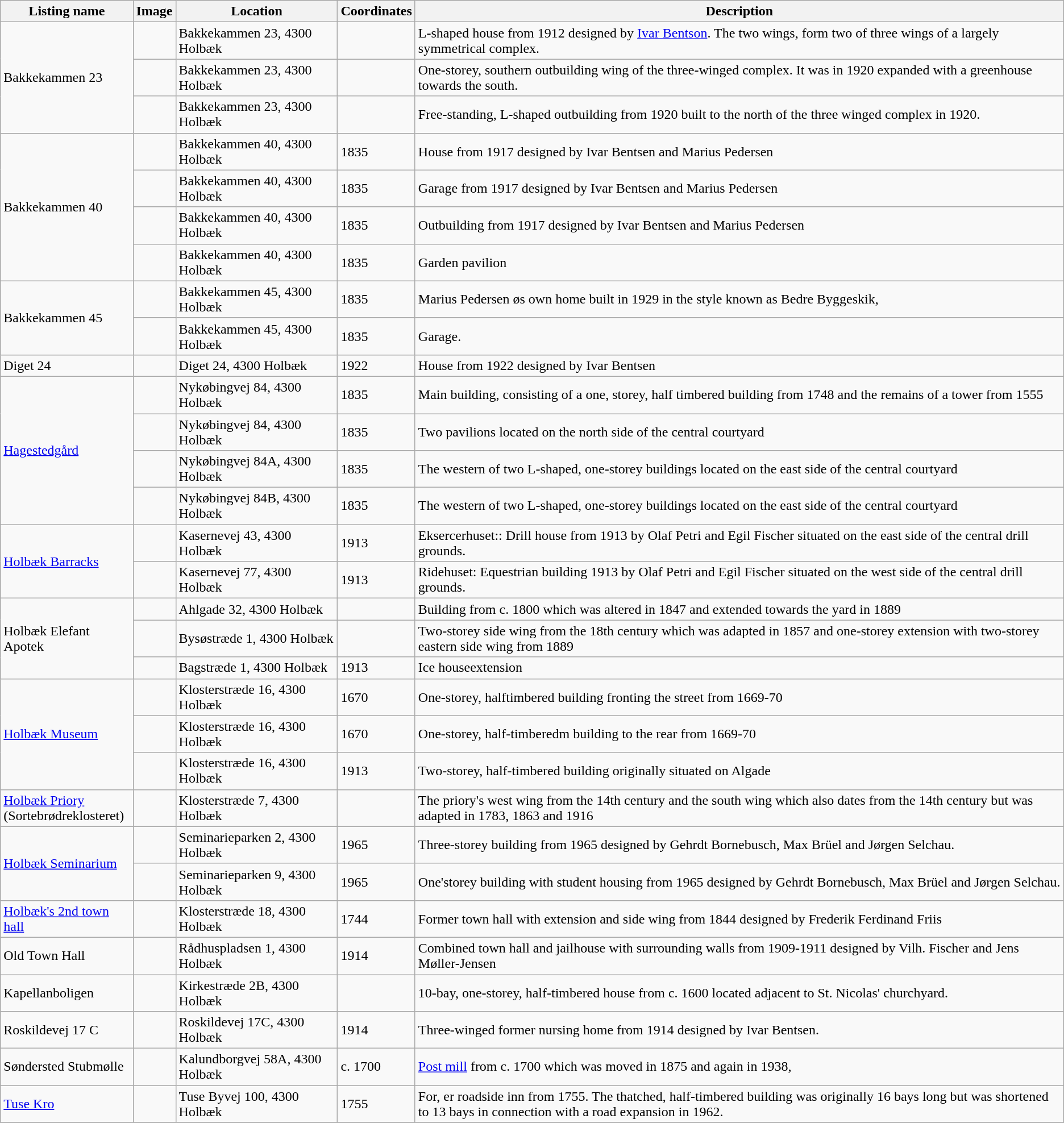<table class="wikitable sortable">
<tr>
<th>Listing name</th>
<th>Image</th>
<th>Location</th>
<th>Coordinates</th>
<th>Description</th>
</tr>
<tr>
<td rowspan="3">Bakkekammen 23</td>
<td></td>
<td>Bakkekammen 23, 4300 Holbæk</td>
<td></td>
<td>L-shaped house from 1912 designed by <a href='#'>Ivar Bentson</a>. The two wings, form two of three wings of a largely symmetrical complex.</td>
</tr>
<tr>
<td></td>
<td>Bakkekammen 23, 4300 Holbæk</td>
<td></td>
<td>One-storey, southern outbuilding wing of the three-winged complex. It was in 1920 expanded with a greenhouse towards the south.</td>
</tr>
<tr>
<td></td>
<td>Bakkekammen 23, 4300 Holbæk</td>
<td></td>
<td>Free-standing, L-shaped outbuilding from 1920 built to the north of the three winged complex in 1920.</td>
</tr>
<tr>
<td rowspan="4">Bakkekammen 40</td>
<td></td>
<td>Bakkekammen 40, 4300 Holbæk</td>
<td>1835</td>
<td>House from 1917 designed by Ivar Bentsen and Marius Pedersen</td>
</tr>
<tr>
<td></td>
<td>Bakkekammen 40, 4300 Holbæk</td>
<td>1835</td>
<td>Garage from 1917 designed by Ivar Bentsen and Marius Pedersen</td>
</tr>
<tr>
<td></td>
<td>Bakkekammen 40, 4300 Holbæk</td>
<td>1835</td>
<td>Outbuilding from 1917 designed by Ivar Bentsen and Marius Pedersen</td>
</tr>
<tr>
<td></td>
<td>Bakkekammen 40, 4300 Holbæk</td>
<td>1835</td>
<td>Garden pavilion</td>
</tr>
<tr>
<td rowspan="2">Bakkekammen 45</td>
<td></td>
<td>Bakkekammen 45, 4300 Holbæk</td>
<td>1835</td>
<td>Marius Pedersen øs own home built in 1929 in the style known as Bedre Byggeskik,</td>
</tr>
<tr>
<td></td>
<td>Bakkekammen 45, 4300 Holbæk</td>
<td>1835</td>
<td>Garage.</td>
</tr>
<tr>
<td>Diget 24</td>
<td></td>
<td>Diget 24, 4300 Holbæk</td>
<td>1922</td>
<td>House from 1922 designed by Ivar Bentsen</td>
</tr>
<tr>
<td rowspan="4"><a href='#'>Hagestedgård</a></td>
<td></td>
<td>Nykøbingvej 84, 4300 Holbæk</td>
<td>1835</td>
<td>Main building, consisting of a one, storey, half timbered building from 1748 and the remains of a tower from 1555</td>
</tr>
<tr>
<td></td>
<td>Nykøbingvej 84, 4300 Holbæk</td>
<td>1835</td>
<td>Two pavilions located on the north side of the central courtyard</td>
</tr>
<tr>
<td></td>
<td>Nykøbingvej 84A, 4300 Holbæk</td>
<td>1835</td>
<td>The western of two L-shaped, one-storey buildings located on the east side of the central courtyard</td>
</tr>
<tr>
<td></td>
<td>Nykøbingvej 84B, 4300 Holbæk</td>
<td>1835</td>
<td>The western of two L-shaped, one-storey buildings located on the east side of the central courtyard</td>
</tr>
<tr>
<td rowspan="2"><a href='#'>Holbæk Barracks</a></td>
<td></td>
<td>Kasernevej 43, 4300 Holbæk</td>
<td>1913</td>
<td>Eksercerhuset:: Drill house from 1913 by Olaf Petri and Egil Fischer situated on the east side of the central drill grounds.</td>
</tr>
<tr>
<td></td>
<td>Kasernevej 77, 4300 Holbæk</td>
<td>1913</td>
<td>Ridehuset: Equestrian building  1913 by Olaf Petri and Egil Fischer situated on the west side of the central drill grounds.</td>
</tr>
<tr>
<td rowspan="3">Holbæk Elefant Apotek</td>
<td></td>
<td>Ahlgade 32, 4300 Holbæk</td>
<td></td>
<td>Building from c. 1800 which was altered in 1847 and extended towards the yard in 1889</td>
</tr>
<tr>
<td></td>
<td>Bysøstræde 1, 4300 Holbæk</td>
<td></td>
<td>Two-storey side wing from the 18th century which was adapted in 1857 and one-storey extension with two-storey eastern side wing from 1889</td>
</tr>
<tr>
<td></td>
<td>Bagstræde 1, 4300 Holbæk</td>
<td>1913</td>
<td>Ice houseextension</td>
</tr>
<tr>
<td rowspan="3"><a href='#'>Holbæk Museum</a></td>
<td></td>
<td>Klosterstræde 16, 4300 Holbæk</td>
<td>1670</td>
<td>One-storey, halftimbered building fronting the street from 1669-70</td>
</tr>
<tr>
<td></td>
<td>Klosterstræde 16, 4300 Holbæk</td>
<td>1670</td>
<td>One-storey, half-timberedm building to the rear from 1669-70</td>
</tr>
<tr>
<td></td>
<td>Klosterstræde 16, 4300 Holbæk</td>
<td>1913</td>
<td>Two-storey, half-timbered building originally situated on Algade</td>
</tr>
<tr>
<td><a href='#'>Holbæk Priory</a> <br>(Sortebrødreklosteret)</td>
<td></td>
<td>Klosterstræde 7, 4300 Holbæk</td>
<td></td>
<td>The priory's west wing from the 14th century and the south wing which also dates from the 14th century but was adapted in 1783, 1863 and 1916</td>
</tr>
<tr>
<td rowspan="2"><a href='#'>Holbæk Seminarium</a></td>
<td></td>
<td>Seminarieparken 2, 4300 Holbæk</td>
<td>1965</td>
<td>Three-storey building from 1965 designed by Gehrdt Bornebusch, Max Brüel and Jørgen Selchau.</td>
</tr>
<tr>
<td></td>
<td>Seminarieparken 9, 4300 Holbæk</td>
<td>1965</td>
<td>One'storey building with student housing  from 1965 designed by Gehrdt Bornebusch, Max Brüel and Jørgen Selchau.</td>
</tr>
<tr>
<td><a href='#'>Holbæk's 2nd town hall</a></td>
<td></td>
<td>Klosterstræde 18, 4300 Holbæk</td>
<td>1744</td>
<td>Former town hall with extension and side wing from 1844 designed by Frederik Ferdinand Friis</td>
</tr>
<tr>
<td>Old Town Hall</td>
<td></td>
<td>Rådhuspladsen 1, 4300 Holbæk</td>
<td>1914</td>
<td>Combined town hall and jailhouse with surrounding walls from 1909-1911 designed by Vilh. Fischer and Jens Møller-Jensen</td>
</tr>
<tr>
<td>Kapellanboligen</td>
<td></td>
<td>Kirkestræde 2B, 4300 Holbæk</td>
<td></td>
<td>10-bay, one-storey, half-timbered house from c. 1600 located adjacent to St. Nicolas' churchyard.</td>
</tr>
<tr>
<td>Roskildevej 17 C</td>
<td></td>
<td>Roskildevej 17C, 4300 Holbæk</td>
<td>1914</td>
<td>Three-winged former nursing home from 1914 designed by Ivar Bentsen.</td>
</tr>
<tr>
<td>Søndersted Stubmølle</td>
<td></td>
<td>Kalundborgvej 58A, 4300 Holbæk</td>
<td>c. 1700</td>
<td><a href='#'>Post mill</a> from c. 1700 which was moved in 1875 and again in 1938,</td>
</tr>
<tr>
<td><a href='#'>Tuse Kro</a></td>
<td></td>
<td>Tuse Byvej 100, 4300 Holbæk</td>
<td>1755</td>
<td>For, er roadside inn from 1755. The  thatched, half-timbered building was originally 16 bays long but was shortened to 13 bays in connection with a road expansion in 1962.</td>
</tr>
<tr>
</tr>
</table>
